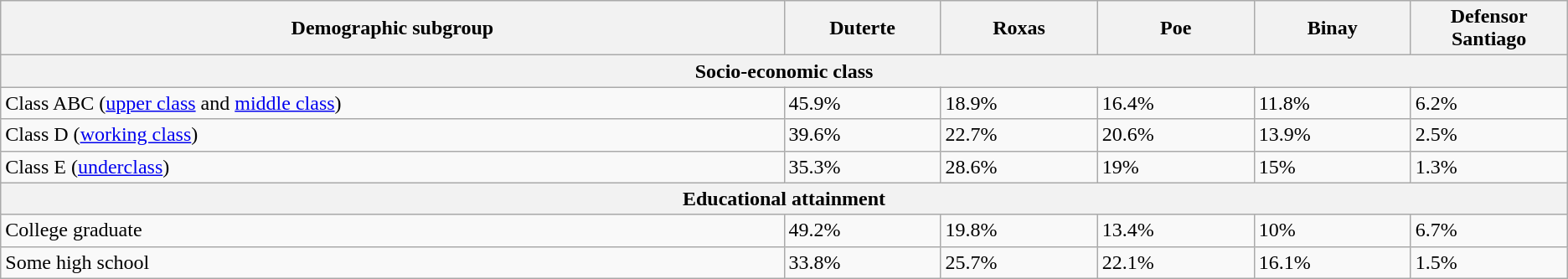<table class=wikitable>
<tr>
<th width=50%>Demographic subgroup</th>
<th width=10%>Duterte</th>
<th width=10%>Roxas</th>
<th width=10%>Poe</th>
<th width=10%>Binay</th>
<th width=10%>Defensor Santiago</th>
</tr>
<tr>
<th colspan=6>Socio-economic class</th>
</tr>
<tr>
<td>Class ABC (<a href='#'>upper class</a> and <a href='#'>middle class</a>)</td>
<td>45.9%</td>
<td>18.9%</td>
<td>16.4%</td>
<td>11.8%</td>
<td>6.2%</td>
</tr>
<tr>
<td>Class D (<a href='#'>working class</a>)</td>
<td>39.6%</td>
<td>22.7%</td>
<td>20.6%</td>
<td>13.9%</td>
<td>2.5%</td>
</tr>
<tr>
<td>Class E (<a href='#'>underclass</a>)</td>
<td>35.3%</td>
<td>28.6%</td>
<td>19%</td>
<td>15%</td>
<td>1.3%</td>
</tr>
<tr>
<th colspan=6>Educational attainment</th>
</tr>
<tr>
<td>College graduate</td>
<td>49.2%</td>
<td>19.8%</td>
<td>13.4%</td>
<td>10%</td>
<td>6.7%</td>
</tr>
<tr>
<td>Some high school</td>
<td>33.8%</td>
<td>25.7%</td>
<td>22.1%</td>
<td>16.1%</td>
<td>1.5%</td>
</tr>
</table>
